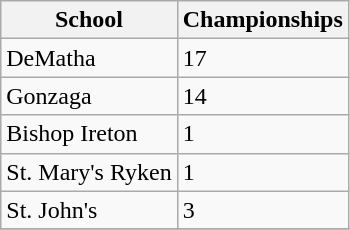<table class="wikitable">
<tr>
<th>School</th>
<th>Championships</th>
</tr>
<tr>
<td>DeMatha</td>
<td>17</td>
</tr>
<tr>
<td>Gonzaga</td>
<td>14</td>
</tr>
<tr>
<td>Bishop Ireton</td>
<td>1</td>
</tr>
<tr>
<td>St. Mary's Ryken</td>
<td>1</td>
</tr>
<tr>
<td>St. John's</td>
<td>3</td>
</tr>
<tr>
</tr>
</table>
